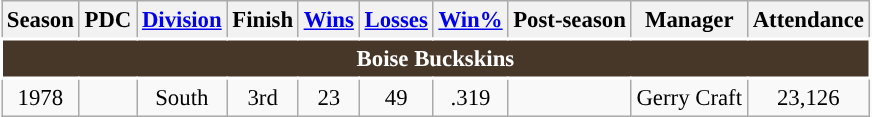<table class="wikitable" style="text-align:center; font-size:95%">
<tr>
<th scope="col">Season</th>
<th scope="col">PDC</th>
<th scope="col"><a href='#'>Division</a></th>
<th scope="col">Finish</th>
<th scope="col"><a href='#'>Wins</a></th>
<th scope="col"><a href='#'>Losses</a></th>
<th scope="col"><a href='#'>Win%</a></th>
<th scope="col">Post-season</th>
<th scope="col">Manager</th>
<th scope="col">Attendance</th>
</tr>
<tr>
<td align="center" colspan="11" style="background: #473729; color: white; border:2px solid #FFFFFF"><strong>Boise Buckskins</strong></td>
</tr>
<tr>
<td>1978</td>
<td></td>
<td>South</td>
<td>3rd</td>
<td>23</td>
<td>49</td>
<td>.319</td>
<td></td>
<td>Gerry Craft</td>
<td>23,126</td>
</tr>
</table>
